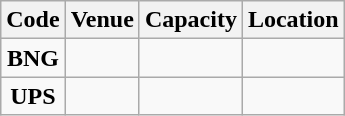<table class="wikitable sortable">
<tr>
<th>Code</th>
<th>Venue</th>
<th>Capacity</th>
<th>Location</th>
</tr>
<tr>
<td align=center><strong>BNG</strong></td>
<td></td>
<td></td>
<td></td>
</tr>
<tr>
<td align=center><strong>UPS</strong></td>
<td></td>
<td></td>
<td></td>
</tr>
</table>
